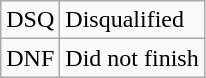<table class="wikitable">
<tr>
<td style="text-align:center;">DSQ</td>
<td>Disqualified</td>
</tr>
<tr>
<td style="text-align:center;">DNF</td>
<td>Did not finish</td>
</tr>
</table>
